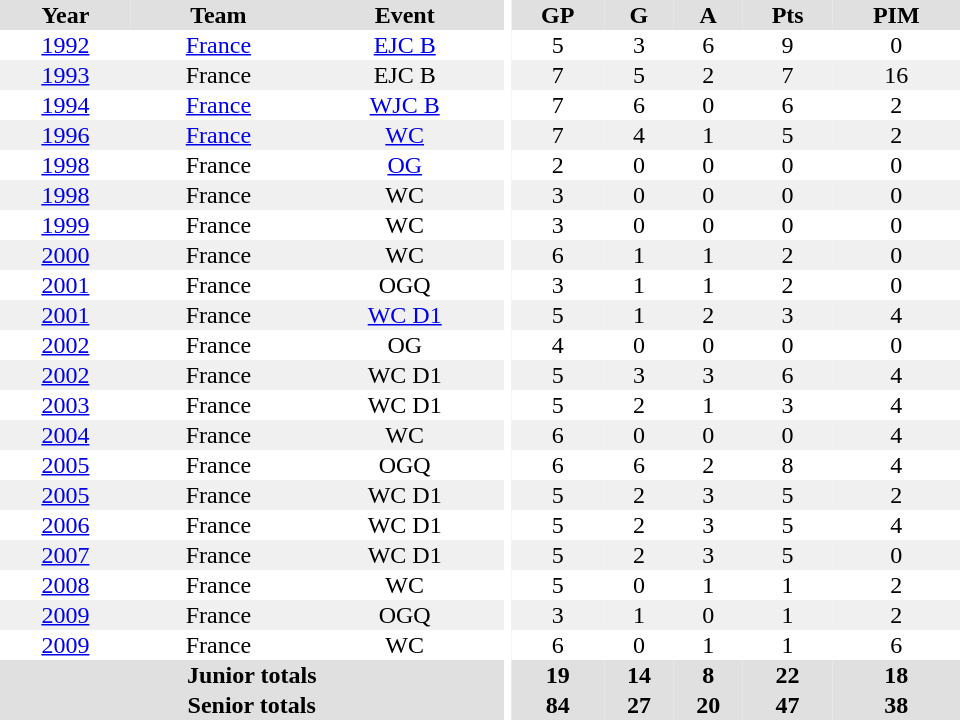<table border="0" cellpadding="1" cellspacing="0" ID="Table3" style="text-align:center; width:40em">
<tr ALIGN="center" bgcolor="#e0e0e0">
<th>Year</th>
<th>Team</th>
<th>Event</th>
<th rowspan="102" bgcolor="#ffffff"></th>
<th>GP</th>
<th>G</th>
<th>A</th>
<th>Pts</th>
<th>PIM</th>
</tr>
<tr>
<td><a href='#'>1992</a></td>
<td><a href='#'>France</a></td>
<td><a href='#'>EJC B</a></td>
<td>5</td>
<td>3</td>
<td>6</td>
<td>9</td>
<td>0</td>
</tr>
<tr bgcolor="#f0f0f0">
<td><a href='#'>1993</a></td>
<td>France</td>
<td>EJC B</td>
<td>7</td>
<td>5</td>
<td>2</td>
<td>7</td>
<td>16</td>
</tr>
<tr>
<td><a href='#'>1994</a></td>
<td><a href='#'>France</a></td>
<td><a href='#'>WJC B</a></td>
<td>7</td>
<td>6</td>
<td>0</td>
<td>6</td>
<td>2</td>
</tr>
<tr bgcolor="#f0f0f0">
<td><a href='#'>1996</a></td>
<td><a href='#'>France</a></td>
<td><a href='#'>WC</a></td>
<td>7</td>
<td>4</td>
<td>1</td>
<td>5</td>
<td>2</td>
</tr>
<tr>
<td><a href='#'>1998</a></td>
<td>France</td>
<td><a href='#'>OG</a></td>
<td>2</td>
<td>0</td>
<td>0</td>
<td>0</td>
<td>0</td>
</tr>
<tr bgcolor="#f0f0f0">
<td><a href='#'>1998</a></td>
<td>France</td>
<td>WC</td>
<td>3</td>
<td>0</td>
<td>0</td>
<td>0</td>
<td>0</td>
</tr>
<tr>
<td><a href='#'>1999</a></td>
<td>France</td>
<td>WC</td>
<td>3</td>
<td>0</td>
<td>0</td>
<td>0</td>
<td>0</td>
</tr>
<tr bgcolor="#f0f0f0">
<td><a href='#'>2000</a></td>
<td>France</td>
<td>WC</td>
<td>6</td>
<td>1</td>
<td>1</td>
<td>2</td>
<td>0</td>
</tr>
<tr>
<td><a href='#'>2001</a></td>
<td>France</td>
<td>OGQ</td>
<td>3</td>
<td>1</td>
<td>1</td>
<td>2</td>
<td>0</td>
</tr>
<tr bgcolor="#f0f0f0">
<td><a href='#'>2001</a></td>
<td>France</td>
<td><a href='#'>WC D1</a></td>
<td>5</td>
<td>1</td>
<td>2</td>
<td>3</td>
<td>4</td>
</tr>
<tr>
<td><a href='#'>2002</a></td>
<td>France</td>
<td>OG</td>
<td>4</td>
<td>0</td>
<td>0</td>
<td>0</td>
<td>0</td>
</tr>
<tr bgcolor="#f0f0f0">
<td><a href='#'>2002</a></td>
<td>France</td>
<td>WC D1</td>
<td>5</td>
<td>3</td>
<td>3</td>
<td>6</td>
<td>4</td>
</tr>
<tr>
<td><a href='#'>2003</a></td>
<td>France</td>
<td>WC D1</td>
<td>5</td>
<td>2</td>
<td>1</td>
<td>3</td>
<td>4</td>
</tr>
<tr bgcolor="#f0f0f0">
<td><a href='#'>2004</a></td>
<td>France</td>
<td>WC</td>
<td>6</td>
<td>0</td>
<td>0</td>
<td>0</td>
<td>4</td>
</tr>
<tr>
<td><a href='#'>2005</a></td>
<td>France</td>
<td>OGQ</td>
<td>6</td>
<td>6</td>
<td>2</td>
<td>8</td>
<td>4</td>
</tr>
<tr bgcolor="#f0f0f0">
<td><a href='#'>2005</a></td>
<td>France</td>
<td>WC D1</td>
<td>5</td>
<td>2</td>
<td>3</td>
<td>5</td>
<td>2</td>
</tr>
<tr>
<td><a href='#'>2006</a></td>
<td>France</td>
<td>WC D1</td>
<td>5</td>
<td>2</td>
<td>3</td>
<td>5</td>
<td>4</td>
</tr>
<tr bgcolor="#f0f0f0">
<td><a href='#'>2007</a></td>
<td>France</td>
<td>WC D1</td>
<td>5</td>
<td>2</td>
<td>3</td>
<td>5</td>
<td>0</td>
</tr>
<tr>
<td><a href='#'>2008</a></td>
<td>France</td>
<td>WC</td>
<td>5</td>
<td>0</td>
<td>1</td>
<td>1</td>
<td>2</td>
</tr>
<tr bgcolor="#f0f0f0">
<td><a href='#'>2009</a></td>
<td>France</td>
<td>OGQ</td>
<td>3</td>
<td>1</td>
<td>0</td>
<td>1</td>
<td>2</td>
</tr>
<tr>
<td><a href='#'>2009</a></td>
<td>France</td>
<td>WC</td>
<td>6</td>
<td>0</td>
<td>1</td>
<td>1</td>
<td>6</td>
</tr>
<tr bgcolor="#e0e0e0">
<th colspan=3>Junior totals</th>
<th>19</th>
<th>14</th>
<th>8</th>
<th>22</th>
<th>18</th>
</tr>
<tr bgcolor="#e0e0e0">
<th colspan=3>Senior totals</th>
<th>84</th>
<th>27</th>
<th>20</th>
<th>47</th>
<th>38</th>
</tr>
</table>
